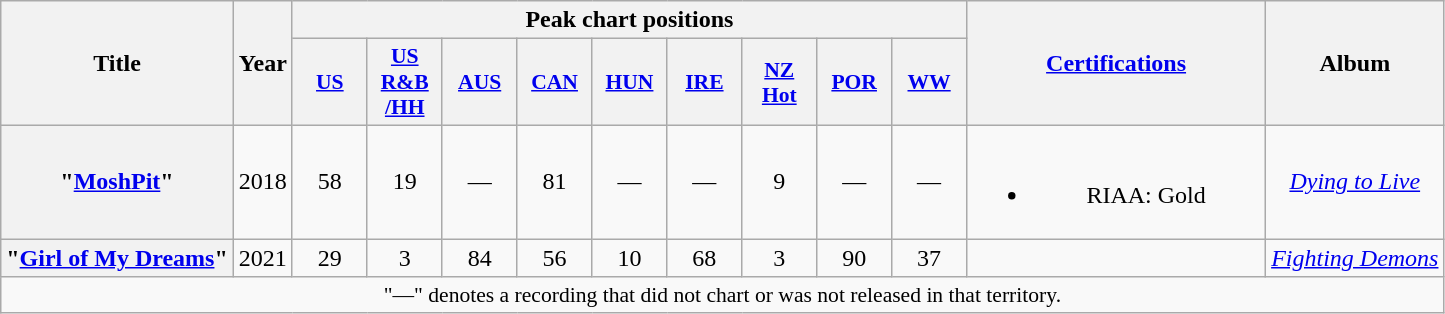<table class="wikitable plainrowheaders" style="text-align:center;">
<tr>
<th scope="col" rowspan="2">Title</th>
<th scope="col" rowspan="2">Year</th>
<th scope="col" colspan="9">Peak chart positions</th>
<th scope="col" rowspan="2" style="width:12em;"><a href='#'>Certifications</a></th>
<th scope="col" rowspan="2">Album</th>
</tr>
<tr>
<th scope="col" style="width:3em;font-size:90%;"><a href='#'>US</a><br></th>
<th scope="col" style="width:3em;font-size:90%;"><a href='#'>US<br>R&B<br>/HH</a><br></th>
<th scope="col" style="width:3em;font-size:90%;"><a href='#'>AUS</a><br></th>
<th scope="col" style="width:3em;font-size:90%;"><a href='#'>CAN</a><br></th>
<th scope="col" style="width:3em;font-size:90%;"><a href='#'>HUN</a><br></th>
<th scope="col" style="width:3em;font-size:90%;"><a href='#'>IRE</a><br></th>
<th scope="col" style="width:3em;font-size:90%;"><a href='#'>NZ<br>Hot</a><br></th>
<th scope="col" style="width:3em;font-size:90%;"><a href='#'>POR</a><br></th>
<th scope="col" style="width:3em;font-size:90%;"><a href='#'>WW</a><br></th>
</tr>
<tr>
<th scope="row">"<a href='#'>MoshPit</a>"<br></th>
<td>2018</td>
<td>58</td>
<td>19</td>
<td>—</td>
<td>81</td>
<td>—</td>
<td>—</td>
<td>9</td>
<td>—</td>
<td>—</td>
<td><br><ul><li>RIAA: Gold</li></ul></td>
<td><em><a href='#'>Dying to Live</a></em></td>
</tr>
<tr>
<th scope="row">"<a href='#'>Girl of My Dreams</a>"<br></th>
<td>2021</td>
<td>29</td>
<td>3</td>
<td>84</td>
<td>56</td>
<td>10</td>
<td>68</td>
<td>3</td>
<td>90</td>
<td>37</td>
<td></td>
<td><em><a href='#'>Fighting Demons</a></em></td>
</tr>
<tr>
<td colspan=14" style="font-size:90%">"—" denotes a recording that did not chart or was not released in that territory.</td>
</tr>
</table>
